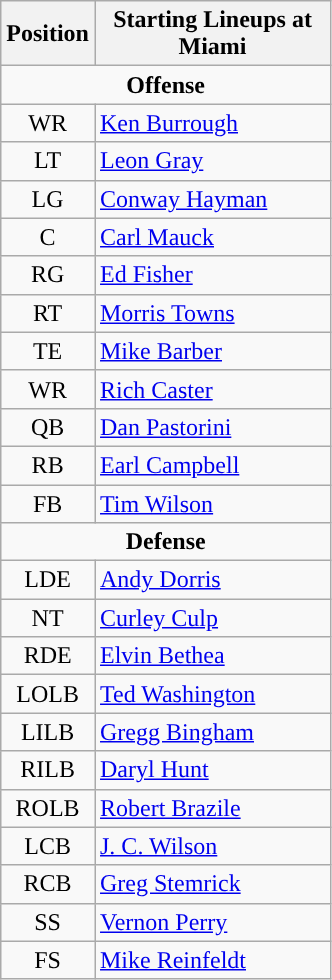<table class="wikitable">
<tr>
<th>Position</th>
<th width="150px" ">Starting Lineups at Miami</th>
</tr>
<tr>
<td colspan="2" style="text-align:center;"><strong>Offense</strong></td>
</tr>
<tr>
<td style="text-align:center;">WR</td>
<td><a href='#'>Ken Burrough</a></td>
</tr>
<tr>
<td style="text-align:center;">LT</td>
<td><a href='#'>Leon Gray</a></td>
</tr>
<tr>
<td style="text-align:center;">LG</td>
<td><a href='#'>Conway Hayman</a></td>
</tr>
<tr>
<td style="text-align:center;">C</td>
<td><a href='#'>Carl Mauck</a></td>
</tr>
<tr>
<td style="text-align:center;">RG</td>
<td><a href='#'>Ed Fisher</a></td>
</tr>
<tr>
<td style="text-align:center;">RT</td>
<td><a href='#'>Morris Towns</a></td>
</tr>
<tr>
<td style="text-align:center;">TE</td>
<td><a href='#'>Mike Barber</a></td>
</tr>
<tr>
<td style="text-align:center;">WR</td>
<td><a href='#'>Rich Caster</a></td>
</tr>
<tr>
<td style="text-align:center;">QB</td>
<td><a href='#'>Dan Pastorini</a></td>
</tr>
<tr>
<td style="text-align:center;">RB</td>
<td><a href='#'>Earl Campbell</a></td>
</tr>
<tr>
<td style="text-align:center;">FB</td>
<td><a href='#'>Tim Wilson</a></td>
</tr>
<tr>
<td colspan="2" style="text-align:center;"><strong>Defense</strong></td>
</tr>
<tr>
<td style="text-align:center;">LDE</td>
<td><a href='#'>Andy Dorris</a></td>
</tr>
<tr>
<td style="text-align:center;">NT</td>
<td><a href='#'>Curley Culp</a></td>
</tr>
<tr>
<td style="text-align:center;">RDE</td>
<td><a href='#'>Elvin Bethea</a></td>
</tr>
<tr>
<td style="text-align:center;">LOLB</td>
<td><a href='#'>Ted Washington</a></td>
</tr>
<tr>
<td style="text-align:center;">LILB</td>
<td><a href='#'>Gregg Bingham</a></td>
</tr>
<tr>
<td style="text-align:center;">RILB</td>
<td><a href='#'>Daryl Hunt</a></td>
</tr>
<tr>
<td style="text-align:center;">ROLB</td>
<td><a href='#'>Robert Brazile</a></td>
</tr>
<tr>
<td style="text-align:center;">LCB</td>
<td><a href='#'>J. C. Wilson</a></td>
</tr>
<tr>
<td style="text-align:center;">RCB</td>
<td><a href='#'>Greg Stemrick</a></td>
</tr>
<tr>
<td style="text-align:center;">SS</td>
<td><a href='#'>Vernon Perry</a></td>
</tr>
<tr>
<td style="text-align:center;">FS</td>
<td><a href='#'>Mike Reinfeldt</a></td>
</tr>
</table>
